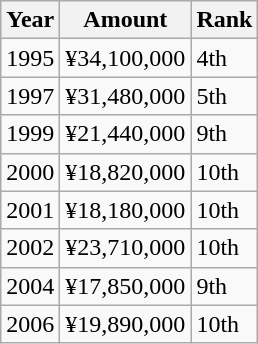<table class="wikitable">
<tr>
<th>Year</th>
<th>Amount</th>
<th>Rank</th>
</tr>
<tr>
<td>1995</td>
<td>¥34,100,000</td>
<td>4th</td>
</tr>
<tr>
<td>1997</td>
<td>¥31,480,000</td>
<td>5th</td>
</tr>
<tr>
<td>1999</td>
<td>¥21,440,000</td>
<td>9th</td>
</tr>
<tr>
<td>2000</td>
<td>¥18,820,000</td>
<td>10th</td>
</tr>
<tr>
<td>2001</td>
<td>¥18,180,000</td>
<td>10th</td>
</tr>
<tr>
<td>2002</td>
<td>¥23,710,000</td>
<td>10th</td>
</tr>
<tr>
<td>2004</td>
<td>¥17,850,000</td>
<td>9th</td>
</tr>
<tr>
<td>2006</td>
<td>¥19,890,000</td>
<td>10th</td>
</tr>
</table>
